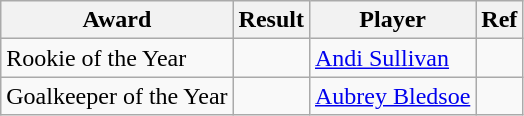<table class=wikitable>
<tr>
<th>Award</th>
<th>Result</th>
<th>Player</th>
<th>Ref</th>
</tr>
<tr>
<td>Rookie of the Year</td>
<td></td>
<td> <a href='#'>Andi Sullivan</a></td>
<td></td>
</tr>
<tr>
<td>Goalkeeper of the Year</td>
<td></td>
<td> <a href='#'>Aubrey Bledsoe</a></td>
<td></td>
</tr>
</table>
